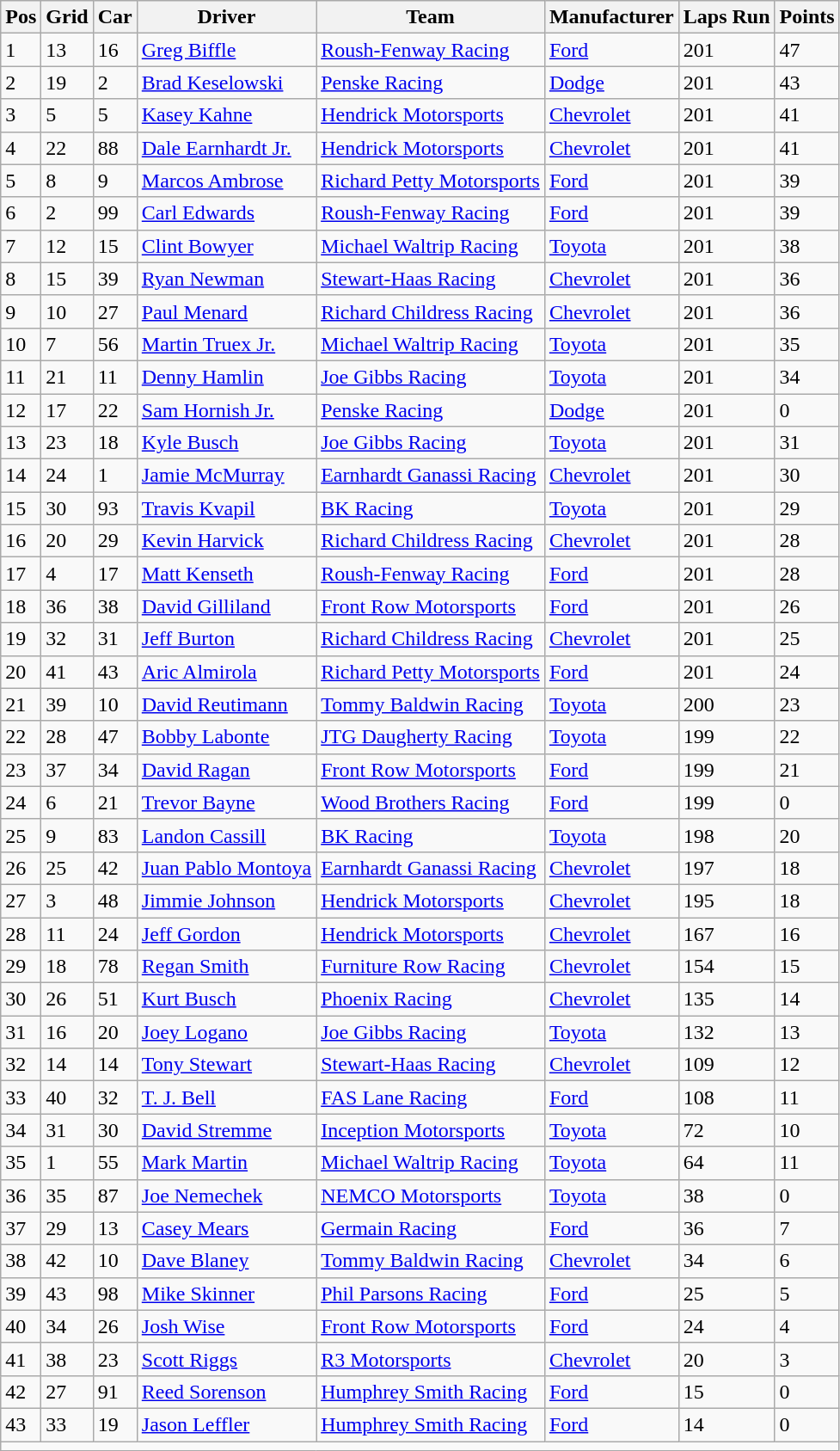<table class="sortable wikitable" border="1">
<tr>
<th>Pos</th>
<th>Grid</th>
<th>Car</th>
<th>Driver</th>
<th>Team</th>
<th>Manufacturer</th>
<th>Laps Run</th>
<th>Points</th>
</tr>
<tr>
<td>1</td>
<td>13</td>
<td>16</td>
<td><a href='#'>Greg Biffle</a></td>
<td><a href='#'>Roush-Fenway Racing</a></td>
<td><a href='#'>Ford</a></td>
<td>201</td>
<td>47</td>
</tr>
<tr>
<td>2</td>
<td>19</td>
<td>2</td>
<td><a href='#'>Brad Keselowski</a></td>
<td><a href='#'>Penske Racing</a></td>
<td><a href='#'>Dodge</a></td>
<td>201</td>
<td>43</td>
</tr>
<tr>
<td>3</td>
<td>5</td>
<td>5</td>
<td><a href='#'>Kasey Kahne</a></td>
<td><a href='#'>Hendrick Motorsports</a></td>
<td><a href='#'>Chevrolet</a></td>
<td>201</td>
<td>41</td>
</tr>
<tr>
<td>4</td>
<td>22</td>
<td>88</td>
<td><a href='#'>Dale Earnhardt Jr.</a></td>
<td><a href='#'>Hendrick Motorsports</a></td>
<td><a href='#'>Chevrolet</a></td>
<td>201</td>
<td>41</td>
</tr>
<tr>
<td>5</td>
<td>8</td>
<td>9</td>
<td><a href='#'>Marcos Ambrose</a></td>
<td><a href='#'>Richard Petty Motorsports</a></td>
<td><a href='#'>Ford</a></td>
<td>201</td>
<td>39</td>
</tr>
<tr>
<td>6</td>
<td>2</td>
<td>99</td>
<td><a href='#'>Carl Edwards</a></td>
<td><a href='#'>Roush-Fenway Racing</a></td>
<td><a href='#'>Ford</a></td>
<td>201</td>
<td>39</td>
</tr>
<tr>
<td>7</td>
<td>12</td>
<td>15</td>
<td><a href='#'>Clint Bowyer</a></td>
<td><a href='#'>Michael Waltrip Racing</a></td>
<td><a href='#'>Toyota</a></td>
<td>201</td>
<td>38</td>
</tr>
<tr>
<td>8</td>
<td>15</td>
<td>39</td>
<td><a href='#'>Ryan Newman</a></td>
<td><a href='#'>Stewart-Haas Racing</a></td>
<td><a href='#'>Chevrolet</a></td>
<td>201</td>
<td>36</td>
</tr>
<tr>
<td>9</td>
<td>10</td>
<td>27</td>
<td><a href='#'>Paul Menard</a></td>
<td><a href='#'>Richard Childress Racing</a></td>
<td><a href='#'>Chevrolet</a></td>
<td>201</td>
<td>36</td>
</tr>
<tr>
<td>10</td>
<td>7</td>
<td>56</td>
<td><a href='#'>Martin Truex Jr.</a></td>
<td><a href='#'>Michael Waltrip Racing</a></td>
<td><a href='#'>Toyota</a></td>
<td>201</td>
<td>35</td>
</tr>
<tr>
<td>11</td>
<td>21</td>
<td>11</td>
<td><a href='#'>Denny Hamlin</a></td>
<td><a href='#'>Joe Gibbs Racing</a></td>
<td><a href='#'>Toyota</a></td>
<td>201</td>
<td>34</td>
</tr>
<tr>
<td>12</td>
<td>17</td>
<td>22</td>
<td><a href='#'>Sam Hornish Jr.</a></td>
<td><a href='#'>Penske Racing</a></td>
<td><a href='#'>Dodge</a></td>
<td>201</td>
<td>0</td>
</tr>
<tr>
<td>13</td>
<td>23</td>
<td>18</td>
<td><a href='#'>Kyle Busch</a></td>
<td><a href='#'>Joe Gibbs Racing</a></td>
<td><a href='#'>Toyota</a></td>
<td>201</td>
<td>31</td>
</tr>
<tr>
<td>14</td>
<td>24</td>
<td>1</td>
<td><a href='#'>Jamie McMurray</a></td>
<td><a href='#'>Earnhardt Ganassi Racing</a></td>
<td><a href='#'>Chevrolet</a></td>
<td>201</td>
<td>30</td>
</tr>
<tr>
<td>15</td>
<td>30</td>
<td>93</td>
<td><a href='#'>Travis Kvapil</a></td>
<td><a href='#'>BK Racing</a></td>
<td><a href='#'>Toyota</a></td>
<td>201</td>
<td>29</td>
</tr>
<tr>
<td>16</td>
<td>20</td>
<td>29</td>
<td><a href='#'>Kevin Harvick</a></td>
<td><a href='#'>Richard Childress Racing</a></td>
<td><a href='#'>Chevrolet</a></td>
<td>201</td>
<td>28</td>
</tr>
<tr>
<td>17</td>
<td>4</td>
<td>17</td>
<td><a href='#'>Matt Kenseth</a></td>
<td><a href='#'>Roush-Fenway Racing</a></td>
<td><a href='#'>Ford</a></td>
<td>201</td>
<td>28</td>
</tr>
<tr>
<td>18</td>
<td>36</td>
<td>38</td>
<td><a href='#'>David Gilliland</a></td>
<td><a href='#'>Front Row Motorsports</a></td>
<td><a href='#'>Ford</a></td>
<td>201</td>
<td>26</td>
</tr>
<tr>
<td>19</td>
<td>32</td>
<td>31</td>
<td><a href='#'>Jeff Burton</a></td>
<td><a href='#'>Richard Childress Racing</a></td>
<td><a href='#'>Chevrolet</a></td>
<td>201</td>
<td>25</td>
</tr>
<tr>
<td>20</td>
<td>41</td>
<td>43</td>
<td><a href='#'>Aric Almirola</a></td>
<td><a href='#'>Richard Petty Motorsports</a></td>
<td><a href='#'>Ford</a></td>
<td>201</td>
<td>24</td>
</tr>
<tr>
<td>21</td>
<td>39</td>
<td>10</td>
<td><a href='#'>David Reutimann</a></td>
<td><a href='#'>Tommy Baldwin Racing</a></td>
<td><a href='#'>Toyota</a></td>
<td>200</td>
<td>23</td>
</tr>
<tr>
<td>22</td>
<td>28</td>
<td>47</td>
<td><a href='#'>Bobby Labonte</a></td>
<td><a href='#'>JTG Daugherty Racing</a></td>
<td><a href='#'>Toyota</a></td>
<td>199</td>
<td>22</td>
</tr>
<tr>
<td>23</td>
<td>37</td>
<td>34</td>
<td><a href='#'>David Ragan</a></td>
<td><a href='#'>Front Row Motorsports</a></td>
<td><a href='#'>Ford</a></td>
<td>199</td>
<td>21</td>
</tr>
<tr>
<td>24</td>
<td>6</td>
<td>21</td>
<td><a href='#'>Trevor Bayne</a></td>
<td><a href='#'>Wood Brothers Racing</a></td>
<td><a href='#'>Ford</a></td>
<td>199</td>
<td>0</td>
</tr>
<tr>
<td>25</td>
<td>9</td>
<td>83</td>
<td><a href='#'>Landon Cassill</a></td>
<td><a href='#'>BK Racing</a></td>
<td><a href='#'>Toyota</a></td>
<td>198</td>
<td>20</td>
</tr>
<tr>
<td>26</td>
<td>25</td>
<td>42</td>
<td><a href='#'>Juan Pablo Montoya</a></td>
<td><a href='#'>Earnhardt Ganassi Racing</a></td>
<td><a href='#'>Chevrolet</a></td>
<td>197</td>
<td>18</td>
</tr>
<tr>
<td>27</td>
<td>3</td>
<td>48</td>
<td><a href='#'>Jimmie Johnson</a></td>
<td><a href='#'>Hendrick Motorsports</a></td>
<td><a href='#'>Chevrolet</a></td>
<td>195</td>
<td>18</td>
</tr>
<tr>
<td>28</td>
<td>11</td>
<td>24</td>
<td><a href='#'>Jeff Gordon</a></td>
<td><a href='#'>Hendrick Motorsports</a></td>
<td><a href='#'>Chevrolet</a></td>
<td>167</td>
<td>16</td>
</tr>
<tr>
<td>29</td>
<td>18</td>
<td>78</td>
<td><a href='#'>Regan Smith</a></td>
<td><a href='#'>Furniture Row Racing</a></td>
<td><a href='#'>Chevrolet</a></td>
<td>154</td>
<td>15</td>
</tr>
<tr>
<td>30</td>
<td>26</td>
<td>51</td>
<td><a href='#'>Kurt Busch</a></td>
<td><a href='#'>Phoenix Racing</a></td>
<td><a href='#'>Chevrolet</a></td>
<td>135</td>
<td>14</td>
</tr>
<tr>
<td>31</td>
<td>16</td>
<td>20</td>
<td><a href='#'>Joey Logano</a></td>
<td><a href='#'>Joe Gibbs Racing</a></td>
<td><a href='#'>Toyota</a></td>
<td>132</td>
<td>13</td>
</tr>
<tr>
<td>32</td>
<td>14</td>
<td>14</td>
<td><a href='#'>Tony Stewart</a></td>
<td><a href='#'>Stewart-Haas Racing</a></td>
<td><a href='#'>Chevrolet</a></td>
<td>109</td>
<td>12</td>
</tr>
<tr>
<td>33</td>
<td>40</td>
<td>32</td>
<td><a href='#'>T. J. Bell</a></td>
<td><a href='#'>FAS Lane Racing</a></td>
<td><a href='#'>Ford</a></td>
<td>108</td>
<td>11</td>
</tr>
<tr>
<td>34</td>
<td>31</td>
<td>30</td>
<td><a href='#'>David Stremme</a></td>
<td><a href='#'>Inception Motorsports</a></td>
<td><a href='#'>Toyota</a></td>
<td>72</td>
<td>10</td>
</tr>
<tr>
<td>35</td>
<td>1</td>
<td>55</td>
<td><a href='#'>Mark Martin</a></td>
<td><a href='#'>Michael Waltrip Racing</a></td>
<td><a href='#'>Toyota</a></td>
<td>64</td>
<td>11</td>
</tr>
<tr>
<td>36</td>
<td>35</td>
<td>87</td>
<td><a href='#'>Joe Nemechek</a></td>
<td><a href='#'>NEMCO Motorsports</a></td>
<td><a href='#'>Toyota</a></td>
<td>38</td>
<td>0</td>
</tr>
<tr>
<td>37</td>
<td>29</td>
<td>13</td>
<td><a href='#'>Casey Mears</a></td>
<td><a href='#'>Germain Racing</a></td>
<td><a href='#'>Ford</a></td>
<td>36</td>
<td>7</td>
</tr>
<tr>
<td>38</td>
<td>42</td>
<td>10</td>
<td><a href='#'>Dave Blaney</a></td>
<td><a href='#'>Tommy Baldwin Racing</a></td>
<td><a href='#'>Chevrolet</a></td>
<td>34</td>
<td>6</td>
</tr>
<tr>
<td>39</td>
<td>43</td>
<td>98</td>
<td><a href='#'>Mike Skinner</a></td>
<td><a href='#'>Phil Parsons Racing</a></td>
<td><a href='#'>Ford</a></td>
<td>25</td>
<td>5</td>
</tr>
<tr>
<td>40</td>
<td>34</td>
<td>26</td>
<td><a href='#'>Josh Wise</a></td>
<td><a href='#'>Front Row Motorsports</a></td>
<td><a href='#'>Ford</a></td>
<td>24</td>
<td>4</td>
</tr>
<tr>
<td>41</td>
<td>38</td>
<td>23</td>
<td><a href='#'>Scott Riggs</a></td>
<td><a href='#'>R3 Motorsports</a></td>
<td><a href='#'>Chevrolet</a></td>
<td>20</td>
<td>3</td>
</tr>
<tr>
<td>42</td>
<td>27</td>
<td>91</td>
<td><a href='#'>Reed Sorenson</a></td>
<td><a href='#'>Humphrey Smith Racing</a></td>
<td><a href='#'>Ford</a></td>
<td>15</td>
<td>0</td>
</tr>
<tr>
<td>43</td>
<td>33</td>
<td>19</td>
<td><a href='#'>Jason Leffler</a></td>
<td><a href='#'>Humphrey Smith Racing</a></td>
<td><a href='#'>Ford</a></td>
<td>14</td>
<td>0</td>
</tr>
<tr class="sortbottom">
<td colspan="9"></td>
</tr>
</table>
